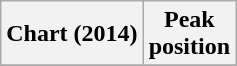<table class="wikitable sortable">
<tr>
<th>Chart (2014)</th>
<th>Peak<br>position</th>
</tr>
<tr>
</tr>
</table>
